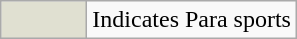<table class="wikitable">
<tr>
<td align=center style="width:50px;background-color:#E0E0D1"></td>
<td>Indicates Para sports</td>
</tr>
</table>
